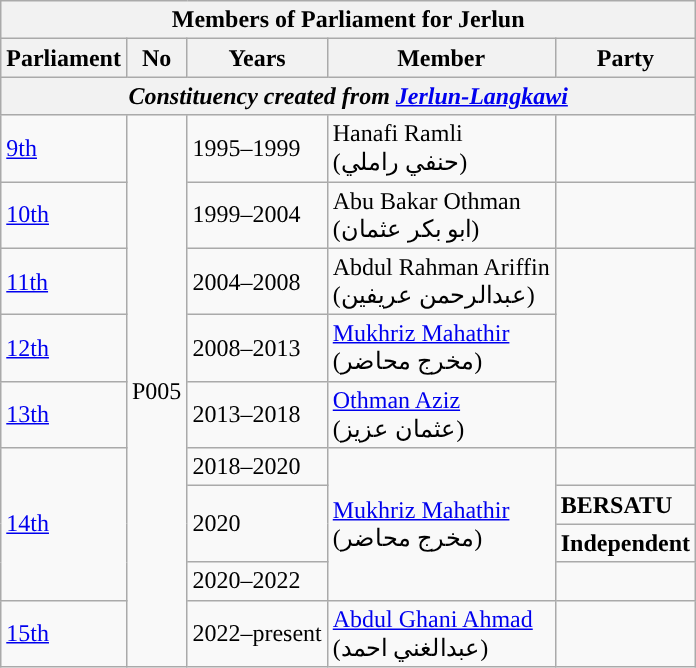<table class=wikitable>
<tr>
<th colspan="5">Members of Parliament for Jerlun</th>
</tr>
<tr>
<th>Parliament</th>
<th>No</th>
<th>Years</th>
<th>Member</th>
<th>Party</th>
</tr>
<tr>
<th colspan="5" align="center"><em>Constituency created from <a href='#'>Jerlun-Langkawi</a></em></th>
</tr>
<tr>
<td><a href='#'>9th</a></td>
<td rowspan="10">P005</td>
<td>1995–1999</td>
<td>Hanafi Ramli  <br> (حنفي راملي)</td>
<td></td>
</tr>
<tr>
<td><a href='#'>10th</a></td>
<td>1999–2004</td>
<td>Abu Bakar Othman <br>  (ابو بكر عثمان)</td>
<td></td>
</tr>
<tr>
<td><a href='#'>11th</a></td>
<td>2004–2008</td>
<td>Abdul Rahman Ariffin  <br> (عبدالرحمن عريفين)</td>
<td rowspan="3"></td>
</tr>
<tr>
<td><a href='#'>12th</a></td>
<td>2008–2013</td>
<td><a href='#'>Mukhriz Mahathir</a>  <br> (مخرج محاضر)</td>
</tr>
<tr>
<td><a href='#'>13th</a></td>
<td>2013–2018</td>
<td><a href='#'>Othman Aziz</a>  <br> (عثمان عزيز)</td>
</tr>
<tr>
<td rowspan="4"><a href='#'>14th</a></td>
<td>2018–2020</td>
<td rowspan="4"><a href='#'>Mukhriz Mahathir</a>  <br> (مخرج محاضر)</td>
<td></td>
</tr>
<tr>
<td rowspan="2">2020</td>
<td><strong>BERSATU</strong></td>
</tr>
<tr>
<td><strong>Independent</strong></td>
</tr>
<tr>
<td>2020–2022</td>
<td></td>
</tr>
<tr>
<td><a href='#'>15th</a></td>
<td>2022–present</td>
<td><a href='#'>Abdul Ghani Ahmad</a>  <br> (عبدالغني احمد)</td>
<td></td>
</tr>
</table>
